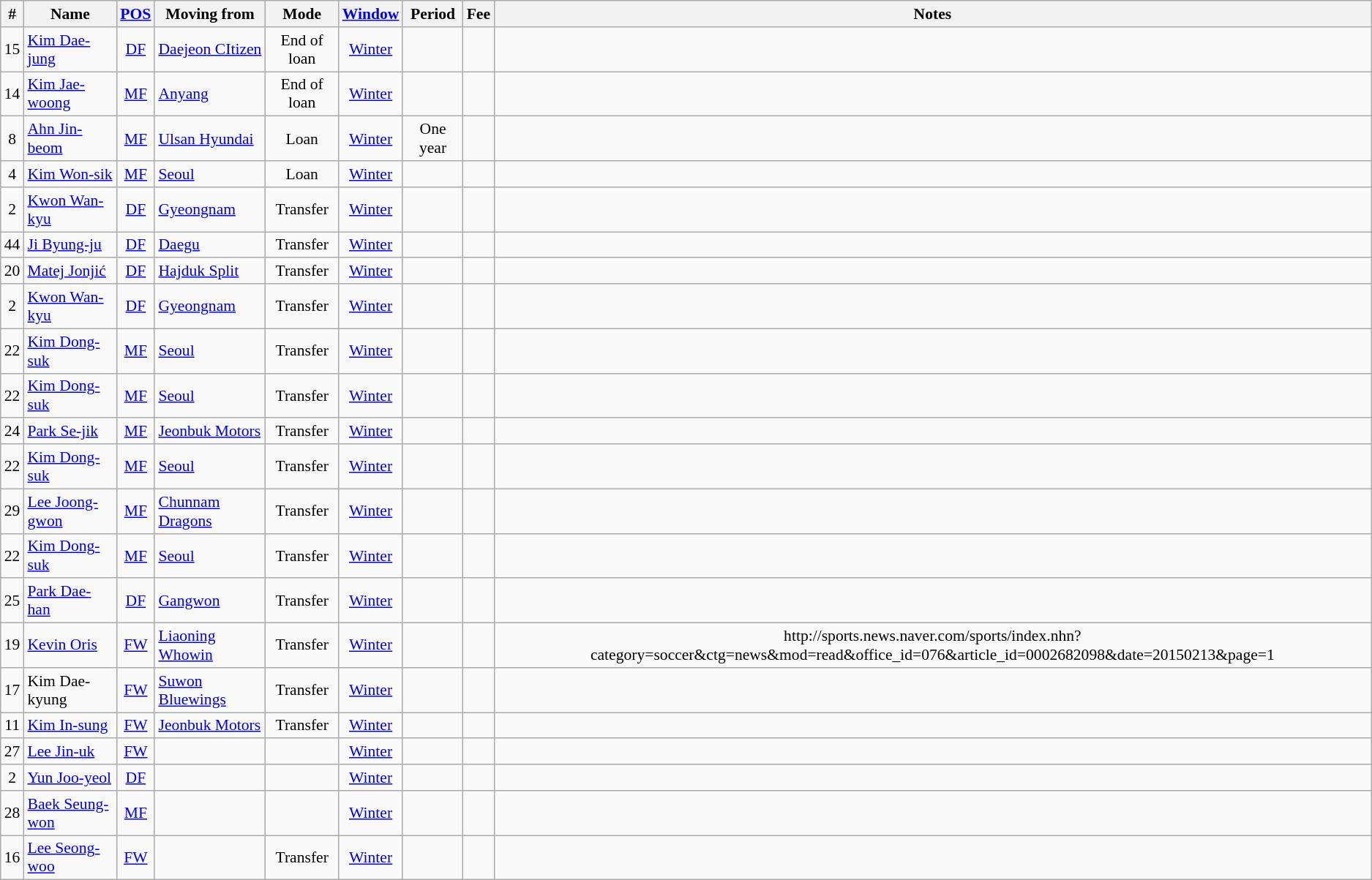<table class="wikitable sortable" style="text-align: center; font-size:90%;">
<tr>
<th>#</th>
<th>Name</th>
<th><a href='#'>POS</a></th>
<th>Moving from</th>
<th>Mode</th>
<th><a href='#'>Window</a></th>
<th>Period</th>
<th>Fee</th>
<th>Notes</th>
</tr>
<tr>
<td>15</td>
<td align=left> <a href='#'>Kim Dae-jung</a></td>
<td><a href='#'>DF</a></td>
<td align=left> <a href='#'>Daejeon CItizen</a></td>
<td>End of loan</td>
<td><a href='#'>Winter</a></td>
<td></td>
<td></td>
<td></td>
</tr>
<tr>
<td>14</td>
<td align=left> <a href='#'>Kim Jae-woong</a></td>
<td><a href='#'>MF</a></td>
<td align=left> <a href='#'>Anyang</a></td>
<td>End of loan</td>
<td><a href='#'>Winter</a></td>
<td></td>
<td></td>
<td></td>
</tr>
<tr>
<td>8</td>
<td align=left> <a href='#'>Ahn Jin-beom</a></td>
<td><a href='#'>MF</a></td>
<td align=left> <a href='#'>Ulsan Hyundai</a></td>
<td>Loan</td>
<td><a href='#'>Winter</a></td>
<td>One year</td>
<td></td>
<td></td>
</tr>
<tr>
<td>4</td>
<td align=left> <a href='#'>Kim Won-sik</a></td>
<td><a href='#'>MF</a></td>
<td align=left> <a href='#'>Seoul</a></td>
<td>Loan</td>
<td><a href='#'>Winter</a></td>
<td></td>
<td></td>
<td></td>
</tr>
<tr>
<td>2</td>
<td align=left> <a href='#'>Kwon Wan-kyu</a></td>
<td><a href='#'>DF</a></td>
<td align=left> <a href='#'>Gyeongnam</a></td>
<td>Transfer</td>
<td><a href='#'>Winter</a></td>
<td></td>
<td></td>
<td></td>
</tr>
<tr>
<td>44</td>
<td align=left> <a href='#'>Ji Byung-ju</a></td>
<td><a href='#'>DF</a></td>
<td align=left> <a href='#'>Daegu</a></td>
<td>Transfer</td>
<td><a href='#'>Winter</a></td>
<td></td>
<td></td>
<td></td>
</tr>
<tr>
<td>20</td>
<td align=left> <a href='#'>Matej Jonjić</a></td>
<td><a href='#'>DF</a></td>
<td align=left> <a href='#'>Hajduk Split</a></td>
<td>Transfer</td>
<td><a href='#'>Winter</a></td>
<td></td>
<td></td>
<td></td>
</tr>
<tr>
<td>2</td>
<td align=left> <a href='#'>Kwon Wan-kyu</a></td>
<td><a href='#'>DF</a></td>
<td align=left> <a href='#'>Gyeongnam</a></td>
<td>Transfer</td>
<td><a href='#'>Winter</a></td>
<td></td>
<td></td>
<td></td>
</tr>
<tr>
<td>22</td>
<td align=left> <a href='#'>Kim Dong-suk</a></td>
<td><a href='#'>MF</a></td>
<td align=left> <a href='#'>Seoul</a></td>
<td>Transfer</td>
<td><a href='#'>Winter</a></td>
<td></td>
<td></td>
<td></td>
</tr>
<tr>
<td>22</td>
<td align=left> <a href='#'>Kim Dong-suk</a></td>
<td><a href='#'>MF</a></td>
<td align=left> <a href='#'>Seoul</a></td>
<td>Transfer</td>
<td><a href='#'>Winter</a></td>
<td></td>
<td></td>
<td></td>
</tr>
<tr>
<td>24</td>
<td align=left> <a href='#'>Park Se-jik</a></td>
<td><a href='#'>MF</a></td>
<td align=left> <a href='#'>Jeonbuk Motors</a></td>
<td>Transfer</td>
<td><a href='#'>Winter</a></td>
<td></td>
<td></td>
<td></td>
</tr>
<tr>
<td>22</td>
<td align=left> <a href='#'>Kim Dong-suk</a></td>
<td><a href='#'>MF</a></td>
<td align=left> <a href='#'>Seoul</a></td>
<td>Transfer</td>
<td><a href='#'>Winter</a></td>
<td></td>
<td></td>
<td></td>
</tr>
<tr>
<td>29</td>
<td align=left> <a href='#'>Lee Joong-gwon</a></td>
<td><a href='#'>MF</a></td>
<td align=left> <a href='#'>Chunnam Dragons</a></td>
<td>Transfer</td>
<td><a href='#'>Winter</a></td>
<td></td>
<td></td>
<td></td>
</tr>
<tr>
<td>22</td>
<td align=left> <a href='#'>Kim Dong-suk</a></td>
<td><a href='#'>MF</a></td>
<td align=left> <a href='#'>Seoul</a></td>
<td>Transfer</td>
<td><a href='#'>Winter</a></td>
<td></td>
<td></td>
<td></td>
</tr>
<tr>
<td>25</td>
<td align=left> <a href='#'>Park Dae-han</a></td>
<td><a href='#'>DF</a></td>
<td align=left> <a href='#'>Gangwon</a></td>
<td>Transfer</td>
<td><a href='#'>Winter</a></td>
<td></td>
<td></td>
<td></td>
</tr>
<tr>
<td>19</td>
<td align=left> <a href='#'>Kevin Oris</a></td>
<td><a href='#'>FW</a></td>
<td align=left> <a href='#'>Liaoning Whowin</a></td>
<td>Transfer</td>
<td><a href='#'>Winter</a></td>
<td></td>
<td></td>
<td>http://sports.news.naver.com/sports/index.nhn?category=soccer&ctg=news&mod=read&office_id=076&article_id=0002682098&date=20150213&page=1</td>
</tr>
<tr>
<td>17</td>
<td align=left> Kim Dae-kyung</td>
<td><a href='#'>FW</a></td>
<td align=left> <a href='#'>Suwon Bluewings</a></td>
<td>Transfer</td>
<td><a href='#'>Winter</a></td>
<td></td>
<td></td>
<td></td>
</tr>
<tr>
<td>11</td>
<td align=left> <a href='#'>Kim In-sung</a></td>
<td><a href='#'>FW</a></td>
<td align=left> <a href='#'>Jeonbuk Motors</a></td>
<td>Transfer</td>
<td><a href='#'>Winter</a></td>
<td></td>
<td></td>
<td></td>
</tr>
<tr>
<td>27</td>
<td align=left> <a href='#'>Lee Jin-uk</a></td>
<td><a href='#'>FW</a></td>
<td align=left></td>
<td></td>
<td><a href='#'>Winter</a></td>
<td></td>
<td></td>
<td></td>
</tr>
<tr>
<td>2</td>
<td align=left> <a href='#'>Yun Joo-yeol</a></td>
<td><a href='#'>DF</a></td>
<td align=left></td>
<td></td>
<td><a href='#'>Winter</a></td>
<td></td>
<td></td>
<td></td>
</tr>
<tr>
<td>28</td>
<td align=left> <a href='#'>Baek Seung-won</a></td>
<td><a href='#'>MF</a></td>
<td align=left></td>
<td></td>
<td><a href='#'>Winter</a></td>
<td></td>
<td></td>
<td></td>
</tr>
<tr>
<td>16</td>
<td align=left> <a href='#'>Lee Seong-woo</a></td>
<td><a href='#'>FW</a></td>
<td align=left></td>
<td>Transfer</td>
<td><a href='#'>Winter</a></td>
<td></td>
<td></td>
<td></td>
</tr>
</table>
